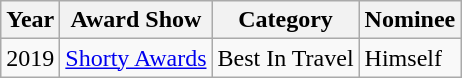<table class="wikitable">
<tr>
<th>Year</th>
<th>Award Show</th>
<th>Category</th>
<th>Nominee</th>
</tr>
<tr>
<td rowspan="2" scope="row">2019</td>
<td><a href='#'>Shorty Awards</a></td>
<td>Best In Travel</td>
<td>Himself</td>
</tr>
</table>
